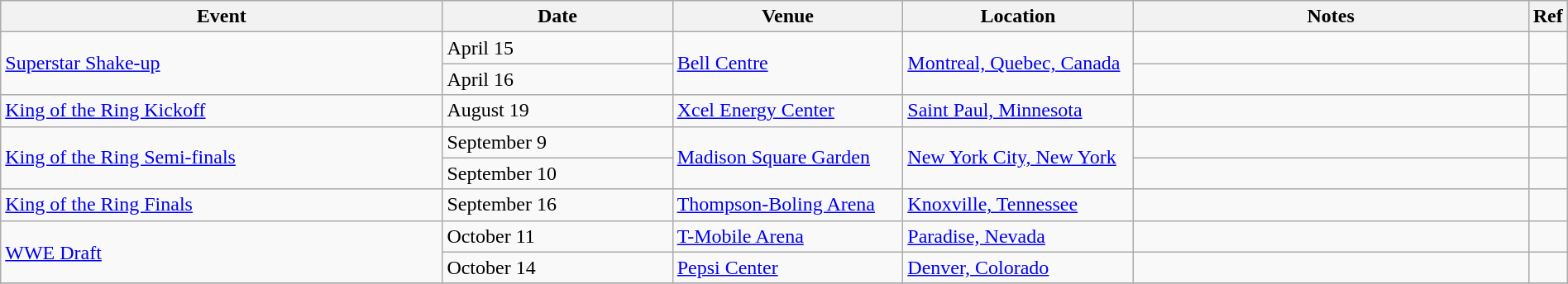<table class="wikitable plainrowheaders sortable" style="width:100%;">
<tr>
<th style="width:29%;">Event</th>
<th style="width:15%;">Date</th>
<th style="width:15%;">Venue</th>
<th style="width:15%;">Location</th>
<th style="width:99%;">Notes</th>
<th style="width:99%;">Ref</th>
</tr>
<tr>
<td rowspan=2><a href='#'>Superstar Shake-up</a></td>
<td>April 15</td>
<td rowspan=2><a href='#'>Bell Centre</a></td>
<td rowspan=2><a href='#'>Montreal, Quebec, Canada</a></td>
<td></td>
<td></td>
</tr>
<tr>
<td>April 16</td>
<td></td>
<td></td>
</tr>
<tr>
<td><a href='#'>King of the Ring Kickoff</a></td>
<td>August 19</td>
<td><a href='#'>Xcel Energy Center</a></td>
<td><a href='#'>Saint Paul, Minnesota</a></td>
<td></td>
<td></td>
</tr>
<tr>
<td rowspan=2><a href='#'>King of the Ring Semi-finals</a></td>
<td>September 9</td>
<td rowspan=2><a href='#'>Madison Square Garden</a></td>
<td rowspan=2><a href='#'>New York City, New York</a></td>
<td></td>
<td></td>
</tr>
<tr>
<td>September 10</td>
<td></td>
<td></td>
</tr>
<tr>
<td><a href='#'>King of the Ring Finals</a></td>
<td>September 16</td>
<td><a href='#'>Thompson-Boling Arena</a></td>
<td><a href='#'>Knoxville, Tennessee</a></td>
<td></td>
<td></td>
</tr>
<tr>
<td rowspan=2><a href='#'>WWE Draft</a></td>
<td>October 11</td>
<td><a href='#'>T-Mobile Arena</a></td>
<td><a href='#'>Paradise, Nevada</a></td>
<td></td>
<td></td>
</tr>
<tr>
<td>October 14</td>
<td><a href='#'>Pepsi Center</a></td>
<td><a href='#'>Denver, Colorado</a></td>
<td></td>
<td></td>
</tr>
<tr>
</tr>
</table>
